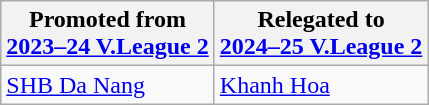<table class="wikitable">
<tr>
<th>Promoted from<br><a href='#'>2023–24 V.League 2</a></th>
<th>Relegated to<br><a href='#'>2024–25 V.League 2</a></th>
</tr>
<tr>
<td><a href='#'>SHB Da Nang</a></td>
<td><a href='#'>Khanh Hoa</a></td>
</tr>
</table>
